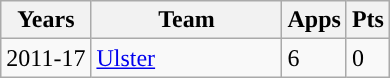<table class="wikitable" style="text-align:left;">
<tr>
<th>Years</th>
<th width=120px>Team</th>
<th>Apps</th>
<th>Pts</th>
</tr>
<tr>
<td>2011-17</td>
<td><a href='#'>Ulster</a></td>
<td>6</td>
<td>0</td>
</tr>
</table>
